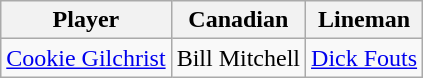<table class="wikitable">
<tr>
<th>Player</th>
<th>Canadian</th>
<th>Lineman</th>
</tr>
<tr>
<td><a href='#'>Cookie Gilchrist</a></td>
<td>Bill Mitchell</td>
<td><a href='#'>Dick Fouts</a></td>
</tr>
</table>
